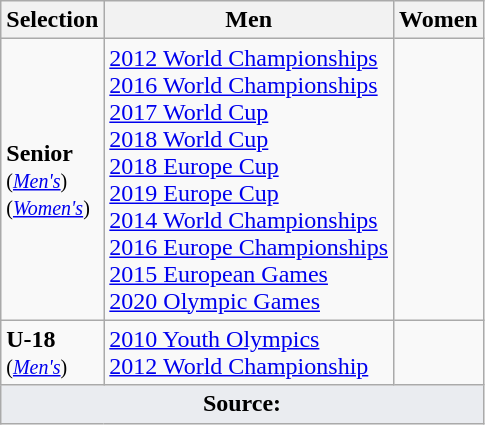<table class="wikitable">
<tr>
<th>Selection</th>
<th>Men</th>
<th>Women</th>
</tr>
<tr>
<td><strong>Senior</strong> <br> <small>(<em><a href='#'>Men's</a></em>)</small><br> <small>(<em><a href='#'>Women's</a></em>)</small></td>
<td> <a href='#'>2012 World Championships</a> <br> <a href='#'>2016 World Championships</a>  <br> <a href='#'>2017 World Cup</a><br> <a href='#'>2018 World Cup</a><br> <a href='#'>2018 Europe Cup</a><br> <a href='#'>2019 Europe Cup</a><br> <a href='#'>2014 World Championships</a> <br> <a href='#'>2016 Europe Championships</a><br> <a href='#'>2015 European Games</a> <br> <a href='#'>2020 Olympic Games</a></td>
<td></td>
</tr>
<tr>
<td><strong>U-18</strong> <br> <small>(<em><a href='#'>Men's</a></em>)</small></td>
<td> <a href='#'>2010 Youth Olympics</a> <br> <a href='#'>2012 World Championship</a></td>
<td></td>
</tr>
<tr>
<td style="background-color:#EAECF0; text-align:center" colspan="3"><strong>Source:</strong></td>
</tr>
</table>
